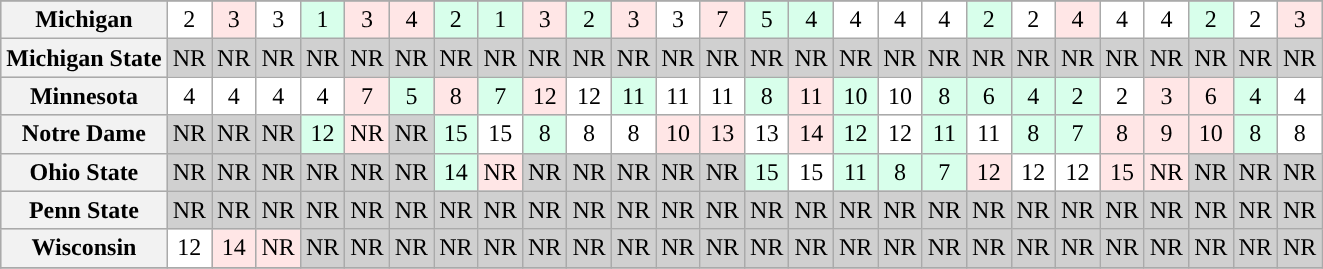<table class="wikitable sortable" style="text-align: center;">
<tr>
</tr>
<tr bgcolor=d0d0d0>
<th>Michigan</th>
<td bgcolor=FFFFFF>2</td>
<td bgcolor=FFE6E6>3</td>
<td bgcolor=FFFFFF>3</td>
<td bgcolor=D8FFEB>1</td>
<td bgcolor=FFE6E6>3</td>
<td bgcolor=FFE6E6>4</td>
<td bgcolor=D8FFEB>2</td>
<td bgcolor=D8FFEB>1</td>
<td bgcolor=FFE6E6>3</td>
<td bgcolor=D8FFEB>2</td>
<td bgcolor=FFE6E6>3</td>
<td bgcolor=FFFFFF>3</td>
<td bgcolor=FFE6E6>7</td>
<td bgcolor=D8FFEB>5</td>
<td bgcolor=D8FFEB>4</td>
<td bgcolor=FFFFFF>4</td>
<td bgcolor=FFFFFF>4</td>
<td bgcolor=FFFFFF>4</td>
<td bgcolor=D8FFEB>2</td>
<td bgcolor=FFFFFF>2</td>
<td bgcolor=FFE6E6>4</td>
<td bgcolor=FFFFFF>4</td>
<td bgcolor=FFFFFF>4</td>
<td bgcolor=D8FFEB>2</td>
<td bgcolor=FFFFFF>2</td>
<td bgcolor=FFE6E6>3</td>
</tr>
<tr bgcolor=d0d0d0>
<th>Michigan State</th>
<td>NR</td>
<td>NR</td>
<td>NR</td>
<td>NR</td>
<td>NR</td>
<td>NR</td>
<td>NR</td>
<td>NR</td>
<td>NR</td>
<td>NR</td>
<td>NR</td>
<td>NR</td>
<td>NR</td>
<td>NR</td>
<td>NR</td>
<td>NR</td>
<td>NR</td>
<td>NR</td>
<td>NR</td>
<td>NR</td>
<td>NR</td>
<td>NR</td>
<td>NR</td>
<td>NR</td>
<td>NR</td>
<td>NR</td>
</tr>
<tr bgcolor=d0d0d0>
<th>Minnesota</th>
<td bgcolor=FFFFFF>4</td>
<td bgcolor=FFFFFF>4</td>
<td bgcolor=FFFFFF>4</td>
<td bgcolor=FFFFFF>4</td>
<td bgcolor=FFE6E6>7</td>
<td bgcolor=D8FFEB>5</td>
<td bgcolor=FFE6E6>8</td>
<td bgcolor=D8FFEB>7</td>
<td bgcolor=FFE6E6>12</td>
<td bgcolor=FFFFFF>12</td>
<td bgcolor=D8FFEB>11</td>
<td bgcolor=FFFFFF>11</td>
<td bgcolor=FFFFFF>11</td>
<td bgcolor=D8FFEB>8</td>
<td bgcolor=FFE6E6>11</td>
<td bgcolor=D8FFEB>10</td>
<td bgcolor=FFFFFF>10</td>
<td bgcolor=D8FFEB>8</td>
<td bgcolor=D8FFEB>6</td>
<td bgcolor=D8FFEB>4</td>
<td bgcolor=D8FFEB>2</td>
<td bgcolor=FFFFFF>2</td>
<td bgcolor=FFE6E6>3</td>
<td bgcolor=FFE6E6>6</td>
<td bgcolor=D8FFEB>4</td>
<td bgcolor=FFFFFF>4</td>
</tr>
<tr bgcolor=d0d0d0>
<th>Notre Dame</th>
<td>NR</td>
<td>NR</td>
<td>NR</td>
<td bgcolor=D8FFEB>12</td>
<td bgcolor=FFE6E6>NR</td>
<td>NR</td>
<td bgcolor=D8FFEB>15</td>
<td bgcolor=FFFFFF>15</td>
<td bgcolor=D8FFEB>8</td>
<td bgcolor=FFFFFF>8</td>
<td bgcolor=FFFFFF>8</td>
<td bgcolor=FFE6E6>10</td>
<td bgcolor=FFE6E6>13</td>
<td bgcolor=FFFFFF>13</td>
<td bgcolor=FFE6E6>14</td>
<td bgcolor=D8FFEB>12</td>
<td bgcolor=FFFFFF>12</td>
<td bgcolor=D8FFEB>11</td>
<td bgcolor=FFFFFF>11</td>
<td bgcolor=D8FFEB>8</td>
<td bgcolor=D8FFEB>7</td>
<td bgcolor=FFE6E6>8</td>
<td bgcolor=FFE6E6>9</td>
<td bgcolor=FFE6E6>10</td>
<td bgcolor=D8FFEB>8</td>
<td bgcolor=FFFFFF>8</td>
</tr>
<tr bgcolor=d0d0d0>
<th>Ohio State</th>
<td>NR</td>
<td>NR</td>
<td>NR</td>
<td>NR</td>
<td>NR</td>
<td>NR</td>
<td bgcolor=D8FFEB>14</td>
<td bgcolor=FFE6E6>NR</td>
<td>NR</td>
<td>NR</td>
<td>NR</td>
<td>NR</td>
<td>NR</td>
<td bgcolor=D8FFEB>15</td>
<td bgcolor=FFFFFF>15</td>
<td bgcolor=D8FFEB>11</td>
<td bgcolor=D8FFEB>8</td>
<td bgcolor=D8FFEB>7</td>
<td bgcolor=FFE6E6>12</td>
<td bgcolor=FFFFFF>12</td>
<td bgcolor=FFFFFF>12</td>
<td bgcolor=FFE6E6>15</td>
<td bgcolor=FFE6E6>NR</td>
<td>NR</td>
<td>NR</td>
<td>NR</td>
</tr>
<tr bgcolor=d0d0d0>
<th>Penn State</th>
<td>NR</td>
<td>NR</td>
<td>NR</td>
<td>NR</td>
<td>NR</td>
<td>NR</td>
<td>NR</td>
<td>NR</td>
<td>NR</td>
<td>NR</td>
<td>NR</td>
<td>NR</td>
<td>NR</td>
<td>NR</td>
<td>NR</td>
<td>NR</td>
<td>NR</td>
<td>NR</td>
<td>NR</td>
<td>NR</td>
<td>NR</td>
<td>NR</td>
<td>NR</td>
<td>NR</td>
<td>NR</td>
<td>NR</td>
</tr>
<tr bgcolor=d0d0d0>
<th>Wisconsin</th>
<td bgcolor=FFFFFF>12</td>
<td bgcolor=FFE6E6>14</td>
<td bgcolor=FFE6E6>NR</td>
<td>NR</td>
<td>NR</td>
<td>NR</td>
<td>NR</td>
<td>NR</td>
<td>NR</td>
<td>NR</td>
<td>NR</td>
<td>NR</td>
<td>NR</td>
<td>NR</td>
<td>NR</td>
<td>NR</td>
<td>NR</td>
<td>NR</td>
<td>NR</td>
<td>NR</td>
<td>NR</td>
<td>NR</td>
<td>NR</td>
<td>NR</td>
<td>NR</td>
<td>NR</td>
</tr>
<tr>
</tr>
</table>
